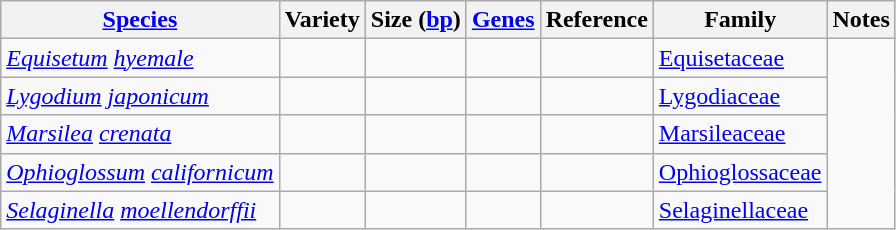<table class="wikitable sortable">
<tr>
<th><a href='#'>Species</a></th>
<th>Variety</th>
<th>Size (<a href='#'>bp</a>)</th>
<th><a href='#'>Genes</a></th>
<th>Reference</th>
<th>Family</th>
<th>Notes</th>
</tr>
<tr>
<td><em><a href='#'>Equisetum</a> <a href='#'>hyemale</a></em></td>
<td></td>
<td></td>
<td></td>
<td></td>
<td><a href='#'>Equisetaceae</a></td>
</tr>
<tr>
<td><em><a href='#'>Lygodium</a> <a href='#'>japonicum</a></em></td>
<td></td>
<td></td>
<td></td>
<td></td>
<td><a href='#'>Lygodiaceae</a></td>
</tr>
<tr>
<td><em><a href='#'>Marsilea</a> <a href='#'>crenata</a></em></td>
<td></td>
<td></td>
<td></td>
<td></td>
<td><a href='#'>Marsileaceae</a></td>
</tr>
<tr>
<td><em><a href='#'>Ophioglossum</a> <a href='#'>californicum</a></em></td>
<td></td>
<td></td>
<td></td>
<td></td>
<td><a href='#'>Ophioglossaceae</a></td>
</tr>
<tr>
<td><em><a href='#'>Selaginella</a> <a href='#'>moellendorffii</a></em></td>
<td></td>
<td></td>
<td></td>
<td></td>
<td><a href='#'>Selaginellaceae</a></td>
</tr>
</table>
